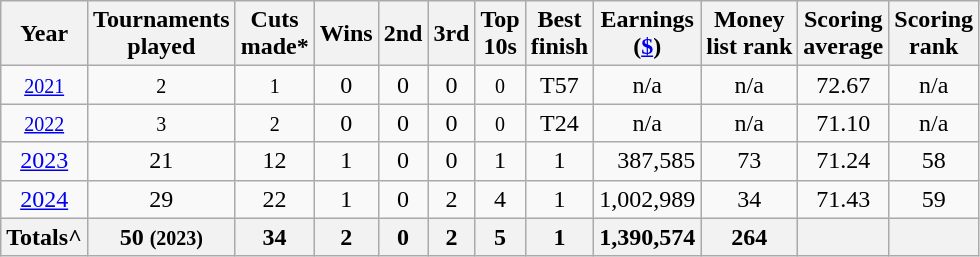<table class="wikitable" style="text-align:center; ">
<tr>
<th>Year</th>
<th>Tournaments <br>played</th>
<th>Cuts <br>made*</th>
<th>Wins</th>
<th>2nd</th>
<th>3rd</th>
<th>Top <br>10s</th>
<th>Best <br>finish</th>
<th>Earnings<br>(<a href='#'>$</a>)</th>
<th>Money<br>list rank</th>
<th>Scoring <br> average</th>
<th>Scoring<br>rank</th>
</tr>
<tr>
<td><small><a href='#'>2021</a></small></td>
<td><small>2</small></td>
<td><small>1</small></td>
<td>0</td>
<td>0</td>
<td>0</td>
<td><small>0</small></td>
<td>T57</td>
<td>n/a</td>
<td>n/a</td>
<td>72.67</td>
<td>n/a</td>
</tr>
<tr>
<td><small><a href='#'>2022</a></small></td>
<td><small>3</small></td>
<td><small>2</small></td>
<td>0</td>
<td>0</td>
<td>0</td>
<td><small>0</small></td>
<td>T24</td>
<td>n/a</td>
<td>n/a</td>
<td>71.10</td>
<td>n/a</td>
</tr>
<tr>
<td><a href='#'>2023</a></td>
<td>21</td>
<td>12</td>
<td>1</td>
<td>0</td>
<td>0</td>
<td>1</td>
<td>1</td>
<td align=right>387,585</td>
<td>73</td>
<td>71.24</td>
<td>58</td>
</tr>
<tr>
<td><a href='#'>2024</a></td>
<td>29</td>
<td>22</td>
<td>1</td>
<td>0</td>
<td>2</td>
<td>4</td>
<td>1</td>
<td align=right>1,002,989</td>
<td>34</td>
<td>71.43</td>
<td>59</td>
</tr>
<tr>
<th>Totals^</th>
<th>50 <small>(2023)</small> </th>
<th>34 </th>
<th>2 </th>
<th>0 </th>
<th>2 </th>
<th>5 </th>
<th>1 </th>
<th>1,390,574 </th>
<th>264 </th>
<th></th>
<th></th>
</tr>
</table>
